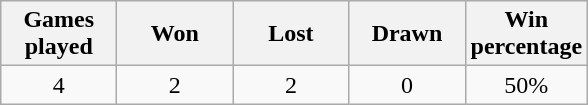<table class="wikitable" style="text-align:center">
<tr>
<th width="70">Games played</th>
<th width="70">Won</th>
<th width="70">Lost</th>
<th width="70">Drawn</th>
<th width="70">Win percentage</th>
</tr>
<tr>
<td>4</td>
<td>2</td>
<td>2</td>
<td>0</td>
<td>50%</td>
</tr>
</table>
